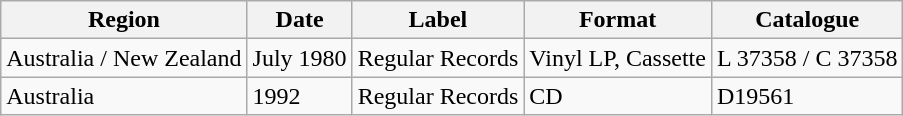<table class="wikitable">
<tr>
<th>Region</th>
<th>Date</th>
<th>Label</th>
<th>Format</th>
<th>Catalogue</th>
</tr>
<tr>
<td>Australia / New Zealand</td>
<td>July 1980</td>
<td>Regular Records</td>
<td>Vinyl LP, Cassette</td>
<td>L 37358 / C 37358</td>
</tr>
<tr>
<td>Australia</td>
<td>1992</td>
<td>Regular Records</td>
<td>CD</td>
<td>D19561</td>
</tr>
</table>
